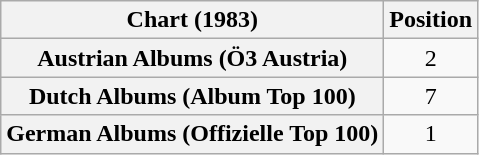<table class="wikitable sortable plainrowheaders" style="text-align:center">
<tr>
<th scope="col">Chart (1983)</th>
<th scope="col">Position</th>
</tr>
<tr>
<th scope="row">Austrian Albums (Ö3 Austria)</th>
<td>2</td>
</tr>
<tr>
<th scope="row">Dutch Albums (Album Top 100)</th>
<td>7</td>
</tr>
<tr>
<th scope="row">German Albums (Offizielle Top 100)</th>
<td>1</td>
</tr>
</table>
